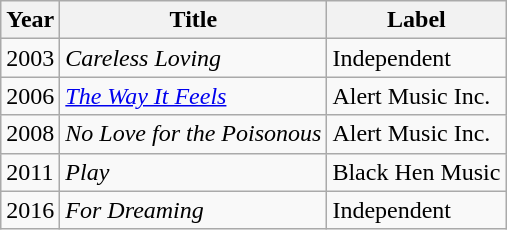<table class="wikitable">
<tr>
<th>Year</th>
<th>Title</th>
<th>Label</th>
</tr>
<tr>
<td>2003</td>
<td><em>Careless Loving</em></td>
<td>Independent</td>
</tr>
<tr>
<td>2006</td>
<td><em><a href='#'>The Way It Feels</a></em></td>
<td>Alert Music Inc.</td>
</tr>
<tr>
<td>2008</td>
<td><em>No Love for the Poisonous</em></td>
<td>Alert Music Inc.</td>
</tr>
<tr>
<td>2011</td>
<td><em>Play</em></td>
<td>Black Hen Music</td>
</tr>
<tr>
<td>2016</td>
<td><em>For Dreaming</em></td>
<td>Independent</td>
</tr>
</table>
